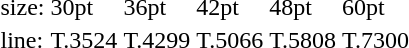<table style="margin-left:40px;">
<tr>
<td>size:</td>
<td>30pt</td>
<td>36pt</td>
<td>42pt</td>
<td>48pt</td>
<td>60pt</td>
</tr>
<tr>
<td>line:</td>
<td>T.3524</td>
<td>T.4299</td>
<td>T.5066</td>
<td>T.5808</td>
<td>T.7300</td>
</tr>
</table>
